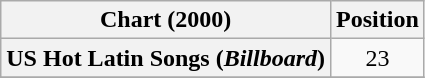<table class="wikitable plainrowheaders " style="text-align:center;">
<tr>
<th scope="col">Chart (2000)</th>
<th scope="col">Position</th>
</tr>
<tr>
<th scope="row">US Hot Latin Songs (<em>Billboard</em>)</th>
<td>23</td>
</tr>
<tr>
</tr>
</table>
